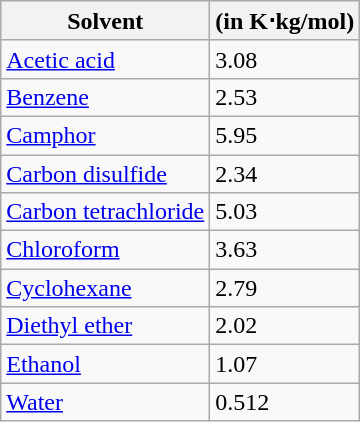<table class="wikitable">
<tr>
<th>Solvent</th>
<th> (in K⋅kg/mol)</th>
</tr>
<tr>
<td><a href='#'>Acetic acid</a></td>
<td>3.08</td>
</tr>
<tr>
<td><a href='#'>Benzene</a></td>
<td>2.53</td>
</tr>
<tr>
<td><a href='#'>Camphor</a></td>
<td>5.95</td>
</tr>
<tr>
<td><a href='#'>Carbon disulfide</a></td>
<td>2.34</td>
</tr>
<tr>
<td><a href='#'>Carbon tetrachloride</a></td>
<td>5.03</td>
</tr>
<tr>
<td><a href='#'>Chloroform</a></td>
<td>3.63</td>
</tr>
<tr>
<td><a href='#'>Cyclohexane</a></td>
<td>2.79</td>
</tr>
<tr>
<td><a href='#'>Diethyl ether</a></td>
<td>2.02</td>
</tr>
<tr>
<td><a href='#'>Ethanol</a></td>
<td>1.07</td>
</tr>
<tr>
<td><a href='#'>Water</a></td>
<td>0.512</td>
</tr>
</table>
